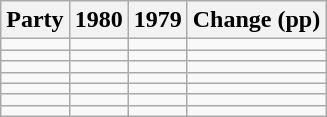<table class="wikitable" style="text-align:right;">
<tr>
<th>Party</th>
<th>1980</th>
<th>1979</th>
<th colspan="3">Change (pp)</th>
</tr>
<tr>
<td style="text-align:left;"></td>
<td></td>
<td></td>
<td></td>
</tr>
<tr>
<td style="text-align:left;"></td>
<td></td>
<td></td>
<td></td>
</tr>
<tr>
<td style="text-align:left;"></td>
<td></td>
<td></td>
<td></td>
</tr>
<tr>
<td style="text-align:left;"></td>
<td></td>
<td></td>
<td></td>
</tr>
<tr>
<td style="text-align:left;"></td>
<td></td>
<td></td>
<td></td>
</tr>
<tr>
<td style="text-align:left;"></td>
<td></td>
<td></td>
<td></td>
</tr>
<tr>
<td style="text-align:left;"></td>
<td></td>
<td></td>
<td></td>
</tr>
</table>
